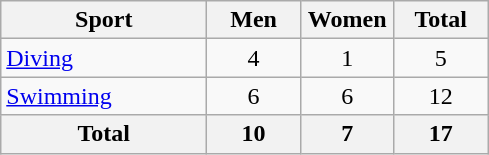<table class="wikitable sortable" style="text-align:center;">
<tr>
<th width=130>Sport</th>
<th width=55>Men</th>
<th width=55>Women</th>
<th width=55>Total</th>
</tr>
<tr>
<td align=left><a href='#'>Diving</a></td>
<td>4</td>
<td>1</td>
<td>5</td>
</tr>
<tr>
<td align=left><a href='#'>Swimming</a></td>
<td>6</td>
<td>6</td>
<td>12</td>
</tr>
<tr>
<th>Total</th>
<th>10</th>
<th>7</th>
<th><strong>17</strong></th>
</tr>
</table>
